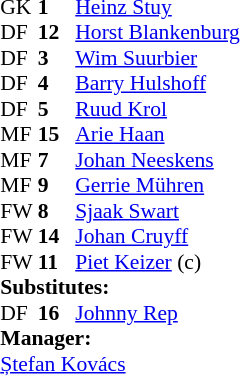<table style="font-size:90%; margin:0.2em auto;" cellspacing="0" cellpadding="0">
<tr>
<th width="25"></th>
<th width="25"></th>
</tr>
<tr>
<td>GK</td>
<td><strong>1</strong></td>
<td> <a href='#'>Heinz Stuy</a></td>
</tr>
<tr>
<td>DF</td>
<td><strong>12</strong></td>
<td> <a href='#'>Horst Blankenburg</a></td>
</tr>
<tr>
<td>DF</td>
<td><strong>3</strong></td>
<td> <a href='#'>Wim Suurbier</a></td>
</tr>
<tr>
<td>DF</td>
<td><strong>4</strong></td>
<td> <a href='#'>Barry Hulshoff</a></td>
</tr>
<tr>
<td>DF</td>
<td><strong>5</strong></td>
<td> <a href='#'>Ruud Krol</a></td>
</tr>
<tr>
<td>MF</td>
<td><strong>15</strong></td>
<td> <a href='#'>Arie Haan</a></td>
</tr>
<tr>
<td>MF</td>
<td><strong>7</strong></td>
<td> <a href='#'>Johan Neeskens</a></td>
</tr>
<tr>
<td>MF</td>
<td><strong>9</strong></td>
<td> <a href='#'>Gerrie Mühren</a></td>
</tr>
<tr>
<td>FW</td>
<td><strong>8</strong></td>
<td> <a href='#'>Sjaak Swart</a></td>
<td></td>
<td></td>
</tr>
<tr>
<td>FW</td>
<td><strong>14</strong></td>
<td> <a href='#'>Johan Cruyff</a></td>
</tr>
<tr>
<td>FW</td>
<td><strong>11</strong></td>
<td> <a href='#'>Piet Keizer</a> (c)</td>
</tr>
<tr>
<td colspan=3><strong>Substitutes:</strong></td>
</tr>
<tr>
<td>DF</td>
<td><strong>16</strong></td>
<td> <a href='#'>Johnny Rep</a></td>
<td></td>
<td></td>
</tr>
<tr>
<td colspan=3><strong>Manager:</strong></td>
</tr>
<tr>
<td colspan=4> <a href='#'>Ștefan Kovács</a></td>
</tr>
</table>
